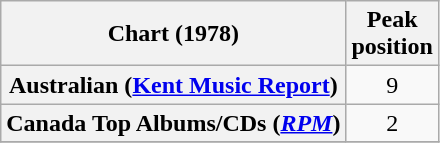<table class="wikitable sortable plainrowheaders" style="text-align:center">
<tr>
<th scope="col">Chart (1978)</th>
<th scope="col">Peak<br>position</th>
</tr>
<tr>
<th scope="row">Australian (<a href='#'>Kent Music Report</a>)</th>
<td>9</td>
</tr>
<tr>
<th scope="row">Canada Top Albums/CDs (<em><a href='#'>RPM</a></em>)</th>
<td>2</td>
</tr>
<tr>
</tr>
</table>
